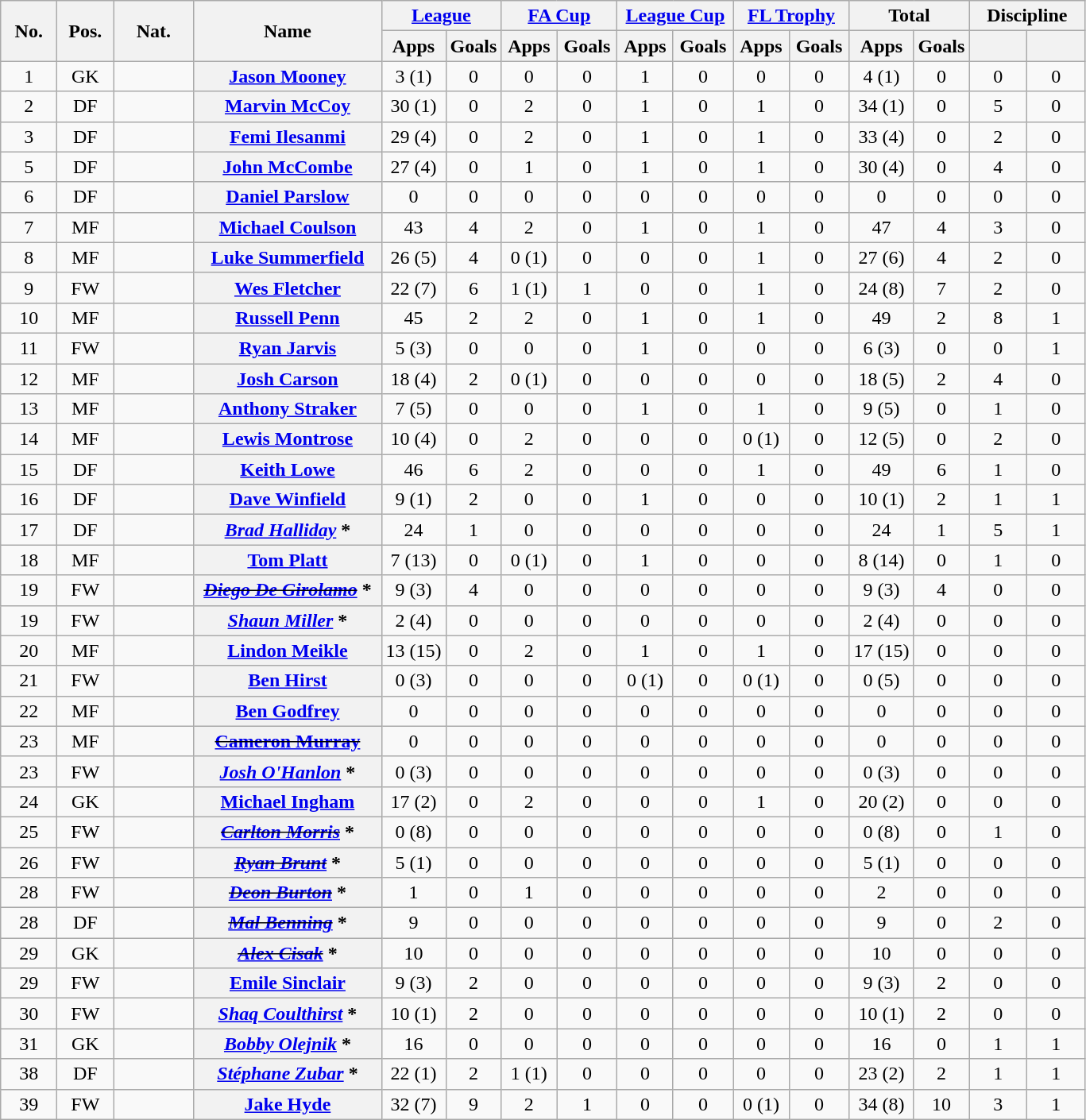<table class="wikitable plainrowheaders" style="text-align:center">
<tr>
<th rowspan=2 width=40>No.</th>
<th rowspan=2 width=40>Pos.</th>
<th rowspan=2 width=60>Nat.</th>
<th rowspan=2 width=150 scope=col>Name</th>
<th colspan=2 width=90><a href='#'>League</a></th>
<th colspan=2 width=90><a href='#'>FA Cup</a></th>
<th colspan=2 width=90><a href='#'>League Cup</a></th>
<th colspan=2 width=90><a href='#'>FL Trophy</a></th>
<th colspan=2 width=90>Total</th>
<th colspan=2 width=90>Discipline</th>
</tr>
<tr>
<th scope=col>Apps</th>
<th scope=col>Goals</th>
<th scope=col>Apps</th>
<th scope=col>Goals</th>
<th scope=col>Apps</th>
<th scope=col>Goals</th>
<th scope=col>Apps</th>
<th scope=col>Goals</th>
<th scope=col>Apps</th>
<th scope=col>Goals</th>
<th scope=col></th>
<th scope=col></th>
</tr>
<tr>
<td>1</td>
<td>GK</td>
<td align=left></td>
<th scope=row><a href='#'>Jason Mooney</a></th>
<td>3 (1)</td>
<td>0</td>
<td>0</td>
<td>0</td>
<td>1</td>
<td>0</td>
<td>0</td>
<td>0</td>
<td>4 (1)</td>
<td>0</td>
<td>0</td>
<td>0</td>
</tr>
<tr>
<td>2</td>
<td>DF</td>
<td align=left></td>
<th scope=row><a href='#'>Marvin McCoy</a></th>
<td>30 (1)</td>
<td>0</td>
<td>2</td>
<td>0</td>
<td>1</td>
<td>0</td>
<td>1</td>
<td>0</td>
<td>34 (1)</td>
<td>0</td>
<td>5</td>
<td>0</td>
</tr>
<tr>
<td>3</td>
<td>DF</td>
<td align=left></td>
<th scope=row><a href='#'>Femi Ilesanmi</a></th>
<td>29 (4)</td>
<td>0</td>
<td>2</td>
<td>0</td>
<td>1</td>
<td>0</td>
<td>1</td>
<td>0</td>
<td>33 (4)</td>
<td>0</td>
<td>2</td>
<td>0</td>
</tr>
<tr>
<td>5</td>
<td>DF</td>
<td align=left></td>
<th scope=row><a href='#'>John McCombe</a></th>
<td>27 (4)</td>
<td>0</td>
<td>1</td>
<td>0</td>
<td>1</td>
<td>0</td>
<td>1</td>
<td>0</td>
<td>30 (4)</td>
<td>0</td>
<td>4</td>
<td>0</td>
</tr>
<tr>
<td>6</td>
<td>DF</td>
<td align=left></td>
<th scope=row><a href='#'>Daniel Parslow</a></th>
<td>0</td>
<td>0</td>
<td>0</td>
<td>0</td>
<td>0</td>
<td>0</td>
<td>0</td>
<td>0</td>
<td>0</td>
<td>0</td>
<td>0</td>
<td>0</td>
</tr>
<tr>
<td>7</td>
<td>MF</td>
<td align=left></td>
<th scope=row><a href='#'>Michael Coulson</a></th>
<td>43</td>
<td>4</td>
<td>2</td>
<td>0</td>
<td>1</td>
<td>0</td>
<td>1</td>
<td>0</td>
<td>47</td>
<td>4</td>
<td>3</td>
<td>0</td>
</tr>
<tr>
<td>8</td>
<td>MF</td>
<td align=left></td>
<th scope=row><a href='#'>Luke Summerfield</a></th>
<td>26 (5)</td>
<td>4</td>
<td>0 (1)</td>
<td>0</td>
<td>0</td>
<td>0</td>
<td>1</td>
<td>0</td>
<td>27 (6)</td>
<td>4</td>
<td>2</td>
<td>0</td>
</tr>
<tr>
<td>9</td>
<td>FW</td>
<td align=left></td>
<th scope=row><a href='#'>Wes Fletcher</a></th>
<td>22 (7)</td>
<td>6</td>
<td>1 (1)</td>
<td>1</td>
<td>0</td>
<td>0</td>
<td>1</td>
<td>0</td>
<td>24 (8)</td>
<td>7</td>
<td>2</td>
<td>0</td>
</tr>
<tr>
<td>10</td>
<td>MF</td>
<td align=left></td>
<th scope=row><a href='#'>Russell Penn</a></th>
<td>45</td>
<td>2</td>
<td>2</td>
<td>0</td>
<td>1</td>
<td>0</td>
<td>1</td>
<td>0</td>
<td>49</td>
<td>2</td>
<td>8</td>
<td>1</td>
</tr>
<tr>
<td>11</td>
<td>FW</td>
<td align=left></td>
<th scope=row><a href='#'>Ryan Jarvis</a></th>
<td>5 (3)</td>
<td>0</td>
<td>0</td>
<td>0</td>
<td>1</td>
<td>0</td>
<td>0</td>
<td>0</td>
<td>6 (3)</td>
<td>0</td>
<td>0</td>
<td>1</td>
</tr>
<tr>
<td>12</td>
<td>MF</td>
<td align=left></td>
<th scope=row><a href='#'>Josh Carson</a></th>
<td>18 (4)</td>
<td>2</td>
<td>0 (1)</td>
<td>0</td>
<td>0</td>
<td>0</td>
<td>0</td>
<td>0</td>
<td>18 (5)</td>
<td>2</td>
<td>4</td>
<td>0</td>
</tr>
<tr>
<td>13</td>
<td>MF</td>
<td align=left></td>
<th scope=row><a href='#'>Anthony Straker</a></th>
<td>7 (5)</td>
<td>0</td>
<td>0</td>
<td>0</td>
<td>1</td>
<td>0</td>
<td>1</td>
<td>0</td>
<td>9 (5)</td>
<td>0</td>
<td>1</td>
<td>0</td>
</tr>
<tr>
<td>14</td>
<td>MF</td>
<td align=left></td>
<th scope=row><a href='#'>Lewis Montrose</a></th>
<td>10 (4)</td>
<td>0</td>
<td>2</td>
<td>0</td>
<td>0</td>
<td>0</td>
<td>0 (1)</td>
<td>0</td>
<td>12 (5)</td>
<td>0</td>
<td>2</td>
<td>0</td>
</tr>
<tr>
<td>15</td>
<td>DF</td>
<td align=left></td>
<th scope=row><a href='#'>Keith Lowe</a></th>
<td>46</td>
<td>6</td>
<td>2</td>
<td>0</td>
<td>0</td>
<td>0</td>
<td>1</td>
<td>0</td>
<td>49</td>
<td>6</td>
<td>1</td>
<td>0</td>
</tr>
<tr>
<td>16</td>
<td>DF</td>
<td align=left></td>
<th scope=row><a href='#'>Dave Winfield</a></th>
<td>9 (1)</td>
<td>2</td>
<td>0</td>
<td>0</td>
<td>1</td>
<td>0</td>
<td>0</td>
<td>0</td>
<td>10 (1)</td>
<td>2</td>
<td>1</td>
<td>1</td>
</tr>
<tr>
<td>17</td>
<td>DF</td>
<td align=left></td>
<th scope=row><em><a href='#'>Brad Halliday</a></em> *</th>
<td>24</td>
<td>1</td>
<td>0</td>
<td>0</td>
<td>0</td>
<td>0</td>
<td>0</td>
<td>0</td>
<td>24</td>
<td>1</td>
<td>5</td>
<td>1</td>
</tr>
<tr>
<td>18</td>
<td>MF</td>
<td align=left></td>
<th scope=row><a href='#'>Tom Platt</a></th>
<td>7 (13)</td>
<td>0</td>
<td>0 (1)</td>
<td>0</td>
<td>1</td>
<td>0</td>
<td>0</td>
<td>0</td>
<td>8 (14)</td>
<td>0</td>
<td>1</td>
<td>0</td>
</tr>
<tr>
<td>19</td>
<td>FW</td>
<td align=left></td>
<th scope=row><s><em><a href='#'>Diego De Girolamo</a></em></s> * </th>
<td>9 (3)</td>
<td>4</td>
<td>0</td>
<td>0</td>
<td>0</td>
<td>0</td>
<td>0</td>
<td>0</td>
<td>9 (3)</td>
<td>4</td>
<td>0</td>
<td>0</td>
</tr>
<tr>
<td>19</td>
<td>FW</td>
<td align=left></td>
<th scope=row><em><a href='#'>Shaun Miller</a></em> *</th>
<td>2 (4)</td>
<td>0</td>
<td>0</td>
<td>0</td>
<td>0</td>
<td>0</td>
<td>0</td>
<td>0</td>
<td>2 (4)</td>
<td>0</td>
<td>0</td>
<td>0</td>
</tr>
<tr>
<td>20</td>
<td>MF</td>
<td align=left></td>
<th scope=row><a href='#'>Lindon Meikle</a></th>
<td>13 (15)</td>
<td>0</td>
<td>2</td>
<td>0</td>
<td>1</td>
<td>0</td>
<td>1</td>
<td>0</td>
<td>17 (15)</td>
<td>0</td>
<td>0</td>
<td>0</td>
</tr>
<tr>
<td>21</td>
<td>FW</td>
<td align=left></td>
<th scope=row><a href='#'>Ben Hirst</a></th>
<td>0 (3)</td>
<td>0</td>
<td>0</td>
<td>0</td>
<td>0 (1)</td>
<td>0</td>
<td>0 (1)</td>
<td>0</td>
<td>0 (5)</td>
<td>0</td>
<td>0</td>
<td>0</td>
</tr>
<tr>
<td>22</td>
<td>MF</td>
<td align=left></td>
<th scope=row><a href='#'>Ben Godfrey</a></th>
<td>0</td>
<td>0</td>
<td>0</td>
<td>0</td>
<td>0</td>
<td>0</td>
<td>0</td>
<td>0</td>
<td>0</td>
<td>0</td>
<td>0</td>
<td>0</td>
</tr>
<tr>
<td>23</td>
<td>MF</td>
<td align=left></td>
<th scope=row><s><a href='#'>Cameron Murray</a></s> </th>
<td>0</td>
<td>0</td>
<td>0</td>
<td>0</td>
<td>0</td>
<td>0</td>
<td>0</td>
<td>0</td>
<td>0</td>
<td>0</td>
<td>0</td>
<td>0</td>
</tr>
<tr>
<td>23</td>
<td>FW</td>
<td align=left></td>
<th scope=row><em><a href='#'>Josh O'Hanlon</a></em> *</th>
<td>0 (3)</td>
<td>0</td>
<td>0</td>
<td>0</td>
<td>0</td>
<td>0</td>
<td>0</td>
<td>0</td>
<td>0 (3)</td>
<td>0</td>
<td>0</td>
<td>0</td>
</tr>
<tr>
<td>24</td>
<td>GK</td>
<td align=left></td>
<th scope=row><a href='#'>Michael Ingham</a></th>
<td>17 (2)</td>
<td>0</td>
<td>2</td>
<td>0</td>
<td>0</td>
<td>0</td>
<td>1</td>
<td>0</td>
<td>20 (2)</td>
<td>0</td>
<td>0</td>
<td>0</td>
</tr>
<tr>
<td>25</td>
<td>FW</td>
<td align=left></td>
<th scope=row><em><s><a href='#'>Carlton Morris</a></s></em> * </th>
<td>0 (8)</td>
<td>0</td>
<td>0</td>
<td>0</td>
<td>0</td>
<td>0</td>
<td>0</td>
<td>0</td>
<td>0 (8)</td>
<td>0</td>
<td>1</td>
<td>0</td>
</tr>
<tr>
<td>26</td>
<td>FW</td>
<td align=left></td>
<th scope=row><s><em><a href='#'>Ryan Brunt</a></em></s> * </th>
<td>5 (1)</td>
<td>0</td>
<td>0</td>
<td>0</td>
<td>0</td>
<td>0</td>
<td>0</td>
<td>0</td>
<td>5 (1)</td>
<td>0</td>
<td>0</td>
<td>0</td>
</tr>
<tr>
<td>28</td>
<td>FW</td>
<td align=left></td>
<th scope=row><s><em><a href='#'>Deon Burton</a></em></s> * </th>
<td>1</td>
<td>0</td>
<td>1</td>
<td>0</td>
<td>0</td>
<td>0</td>
<td>0</td>
<td>0</td>
<td>2</td>
<td>0</td>
<td>0</td>
<td>0</td>
</tr>
<tr>
<td>28</td>
<td>DF</td>
<td align=left></td>
<th scope=row><s><em><a href='#'>Mal Benning</a></em></s> * </th>
<td>9</td>
<td>0</td>
<td>0</td>
<td>0</td>
<td>0</td>
<td>0</td>
<td>0</td>
<td>0</td>
<td>9</td>
<td>0</td>
<td>2</td>
<td>0</td>
</tr>
<tr>
<td>29</td>
<td>GK</td>
<td align=left></td>
<th scope=row><s><em><a href='#'>Alex Cisak</a></em></s> * </th>
<td>10</td>
<td>0</td>
<td>0</td>
<td>0</td>
<td>0</td>
<td>0</td>
<td>0</td>
<td>0</td>
<td>10</td>
<td>0</td>
<td>0</td>
<td>0</td>
</tr>
<tr>
<td>29</td>
<td>FW</td>
<td align=left></td>
<th scope=row><a href='#'>Emile Sinclair</a></th>
<td>9 (3)</td>
<td>2</td>
<td>0</td>
<td>0</td>
<td>0</td>
<td>0</td>
<td>0</td>
<td>0</td>
<td>9 (3)</td>
<td>2</td>
<td>0</td>
<td>0</td>
</tr>
<tr>
<td>30</td>
<td>FW</td>
<td align=left></td>
<th scope=row><em><a href='#'>Shaq Coulthirst</a></em> *</th>
<td>10 (1)</td>
<td>2</td>
<td>0</td>
<td>0</td>
<td>0</td>
<td>0</td>
<td>0</td>
<td>0</td>
<td>10 (1)</td>
<td>2</td>
<td>0</td>
<td>0</td>
</tr>
<tr>
<td>31</td>
<td>GK</td>
<td align=left></td>
<th scope=row><em><a href='#'>Bobby Olejnik</a></em> *</th>
<td>16</td>
<td>0</td>
<td>0</td>
<td>0</td>
<td>0</td>
<td>0</td>
<td>0</td>
<td>0</td>
<td>16</td>
<td>0</td>
<td>1</td>
<td>1</td>
</tr>
<tr>
<td>38</td>
<td>DF</td>
<td align=left></td>
<th scope=row><em><a href='#'>Stéphane Zubar</a></em> *</th>
<td>22 (1)</td>
<td>2</td>
<td>1 (1)</td>
<td>0</td>
<td>0</td>
<td>0</td>
<td>0</td>
<td>0</td>
<td>23 (2)</td>
<td>2</td>
<td>1</td>
<td>1</td>
</tr>
<tr>
<td>39</td>
<td>FW</td>
<td align=left></td>
<th scope=row><a href='#'>Jake Hyde</a></th>
<td>32 (7)</td>
<td>9</td>
<td>2</td>
<td>1</td>
<td>0</td>
<td>0</td>
<td>0 (1)</td>
<td>0</td>
<td>34 (8)</td>
<td>10</td>
<td>3</td>
<td>1</td>
</tr>
</table>
